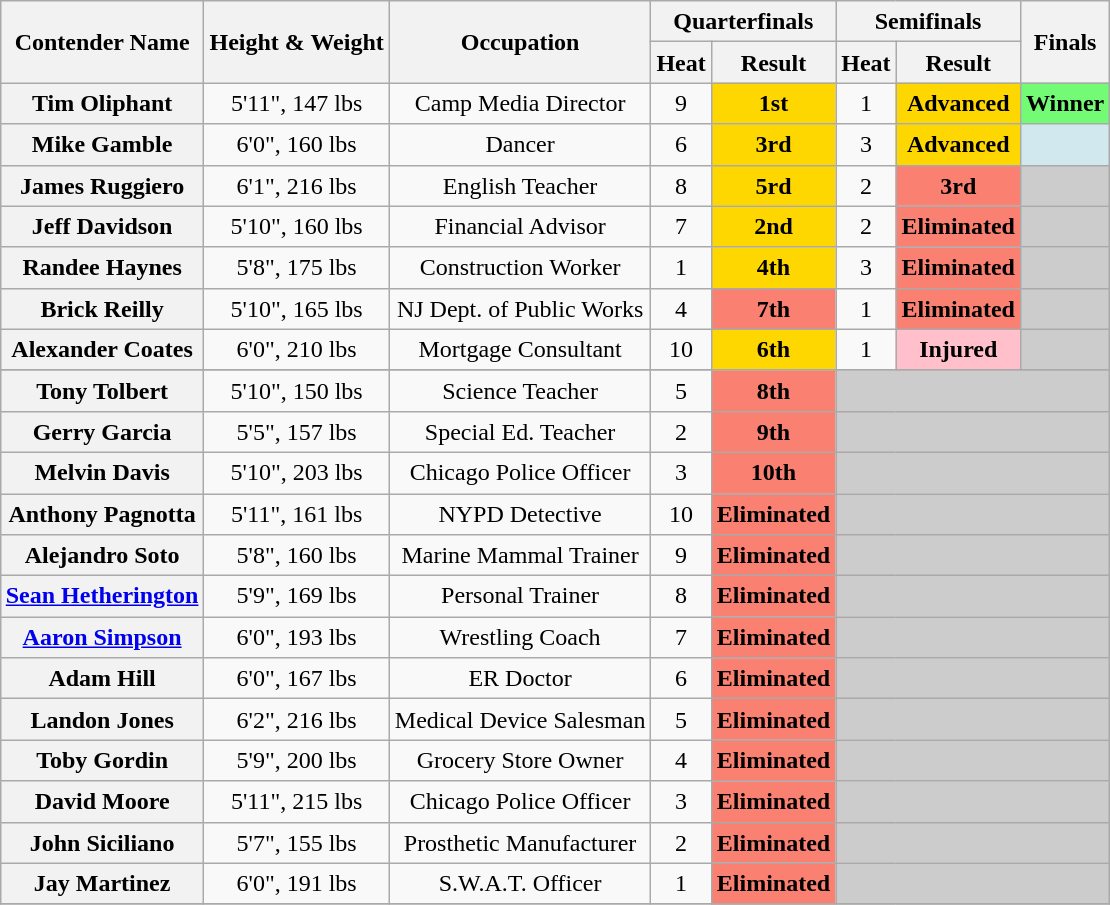<table class="wikitable sortable" style="text-align:center; line-height:20px; width:auto; margin:auto;" >
<tr>
<th scope="col" rowspan=2>Contender Name</th>
<th scope="col" rowspan=2>Height & Weight</th>
<th scope="col" rowspan=2>Occupation</th>
<th colspan=2>Quarterfinals</th>
<th colspan=2>Semifinals</th>
<th rowspan=2>Finals</th>
</tr>
<tr>
<th scope="col">Heat</th>
<th scope="col">Result</th>
<th scope="col">Heat</th>
<th scope="col">Result</th>
</tr>
<tr>
<th>Tim Oliphant</th>
<td>5'11", 147 lbs</td>
<td>Camp Media Director</td>
<td>9</td>
<td style="background:gold"><strong>1st</strong></td>
<td>1</td>
<td style="background:gold"><strong>Advanced</strong></td>
<td style="background:#73FB76"><strong>Winner</strong></td>
</tr>
<tr>
<th>Mike Gamble</th>
<td>6'0", 160 lbs</td>
<td>Dancer</td>
<td>6</td>
<td style="background:gold"><strong>3rd</strong></td>
<td>3</td>
<td style="background:gold"><strong>Advanced</strong></td>
<td style="background:#D1E8EF"><strong></strong></td>
</tr>
<tr>
<th>James Ruggiero</th>
<td>6'1", 216 lbs</td>
<td>English Teacher</td>
<td>8</td>
<td style="background:gold"><strong>5rd</strong></td>
<td>2</td>
<td style="background:salmon"><strong>3rd</strong></td>
<td colspan=1 style="background:#ccc"></td>
</tr>
<tr>
<th>Jeff Davidson</th>
<td>5'10", 160 lbs</td>
<td>Financial Advisor</td>
<td>7</td>
<td style="background:gold"><strong>2nd</strong></td>
<td>2</td>
<td style="background:salmon"><strong>Eliminated</strong></td>
<td colspan=1 style="background:#ccc"></td>
</tr>
<tr>
<th>Randee Haynes</th>
<td>5'8", 175 lbs</td>
<td>Construction Worker</td>
<td>1</td>
<td style="background:gold"><strong>4th</strong></td>
<td>3</td>
<td style="background:salmon"><strong>Eliminated</strong></td>
<td colspan=1 style="background:#ccc"></td>
</tr>
<tr>
<th>Brick Reilly</th>
<td>5'10", 165 lbs</td>
<td>NJ Dept. of Public Works</td>
<td>4</td>
<td style="background:salmon"><strong>7th</strong></td>
<td>1</td>
<td style="background:salmon"><strong>Eliminated</strong></td>
<td colspan=3 style="background:#ccc"></td>
</tr>
<tr>
<th>Alexander Coates</th>
<td>6'0", 210 lbs</td>
<td>Mortgage Consultant</td>
<td>10</td>
<td style="background:gold"><strong>6th</strong></td>
<td>1</td>
<td style="background:pink"><strong>Injured</strong></td>
<td colspan=1 style="background:#ccc"></td>
</tr>
<tr>
</tr>
<tr>
<th>Tony Tolbert</th>
<td>5'10", 150 lbs</td>
<td>Science Teacher</td>
<td>5</td>
<td style="background:salmon"><strong>8th</strong></td>
<td colspan=3 style="background:#ccc"></td>
</tr>
<tr>
<th>Gerry Garcia</th>
<td>5'5", 157 lbs</td>
<td>Special Ed. Teacher</td>
<td>2</td>
<td style="background:salmon"><strong>9th</strong></td>
<td colspan=3 style="background:#ccc"></td>
</tr>
<tr>
<th>Melvin Davis</th>
<td>5'10", 203 lbs</td>
<td>Chicago Police Officer</td>
<td>3</td>
<td style="background:salmon"><strong>10th</strong></td>
<td colspan=3 style="background:#ccc"></td>
</tr>
<tr>
<th>Anthony Pagnotta</th>
<td>5'11", 161 lbs</td>
<td>NYPD Detective</td>
<td>10</td>
<td style="background:salmon"><strong>Eliminated</strong></td>
<td colspan=3 style="background:#ccc"></td>
</tr>
<tr>
<th>Alejandro Soto</th>
<td>5'8", 160 lbs</td>
<td>Marine Mammal Trainer</td>
<td>9</td>
<td style="background:salmon"><strong>Eliminated</strong></td>
<td colspan=3 style="background:#ccc"></td>
</tr>
<tr>
<th><a href='#'>Sean Hetherington</a></th>
<td>5'9", 169 lbs</td>
<td>Personal Trainer</td>
<td>8</td>
<td style="background:salmon"><strong>Eliminated</strong></td>
<td colspan=3 style="background:#ccc"></td>
</tr>
<tr>
<th><a href='#'>Aaron Simpson</a></th>
<td>6'0", 193 lbs</td>
<td>Wrestling Coach</td>
<td>7</td>
<td style="background:salmon"><strong>Eliminated</strong></td>
<td colspan=3 style="background:#ccc"></td>
</tr>
<tr>
<th>Adam Hill</th>
<td>6'0", 167 lbs</td>
<td>ER Doctor</td>
<td>6</td>
<td style="background:salmon"><strong>Eliminated</strong></td>
<td colspan=3 style="background:#ccc"></td>
</tr>
<tr>
<th>Landon Jones</th>
<td>6'2", 216 lbs</td>
<td>Medical Device Salesman</td>
<td>5</td>
<td style="background:salmon"><strong>Eliminated</strong></td>
<td colspan=3 style="background:#ccc"></td>
</tr>
<tr>
<th>Toby Gordin</th>
<td>5'9", 200 lbs</td>
<td>Grocery Store Owner</td>
<td>4</td>
<td style="background:salmon"><strong>Eliminated</strong></td>
<td colspan=3 style="background:#ccc"></td>
</tr>
<tr>
<th>David Moore</th>
<td>5'11", 215 lbs</td>
<td>Chicago Police Officer</td>
<td>3</td>
<td style="background:salmon;"><strong>Eliminated</strong></td>
<td colspan=3 style="background:#ccc"></td>
</tr>
<tr>
<th>John Siciliano</th>
<td>5'7", 155 lbs</td>
<td>Prosthetic Manufacturer</td>
<td>2</td>
<td style="background:salmon;"><strong>Eliminated</strong></td>
<td colspan=3 style="background:#ccc"></td>
</tr>
<tr>
<th>Jay Martinez</th>
<td>6'0", 191 lbs</td>
<td>S.W.A.T. Officer</td>
<td>1</td>
<td style="background:salmon;"><strong>Eliminated</strong></td>
<td colspan=3 style="background:#ccc"></td>
</tr>
<tr>
</tr>
</table>
